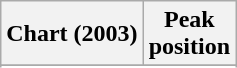<table class="wikitable sortable plainrowheaders">
<tr>
<th>Chart (2003)</th>
<th>Peak<br>position</th>
</tr>
<tr>
</tr>
<tr>
</tr>
</table>
